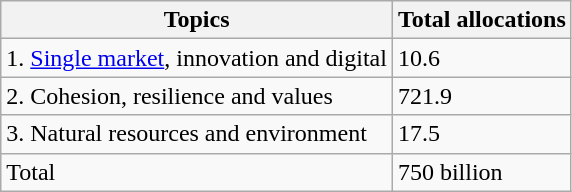<table class="wikitable">
<tr>
<th>Topics</th>
<th>Total allocations</th>
</tr>
<tr>
<td>1. <a href='#'>Single market</a>, innovation and digital</td>
<td>10.6</td>
</tr>
<tr>
<td>2. Cohesion, resilience and values</td>
<td>721.9</td>
</tr>
<tr>
<td>3. Natural resources and environment</td>
<td>17.5</td>
</tr>
<tr>
<td>Total</td>
<td>750 billion</td>
</tr>
</table>
